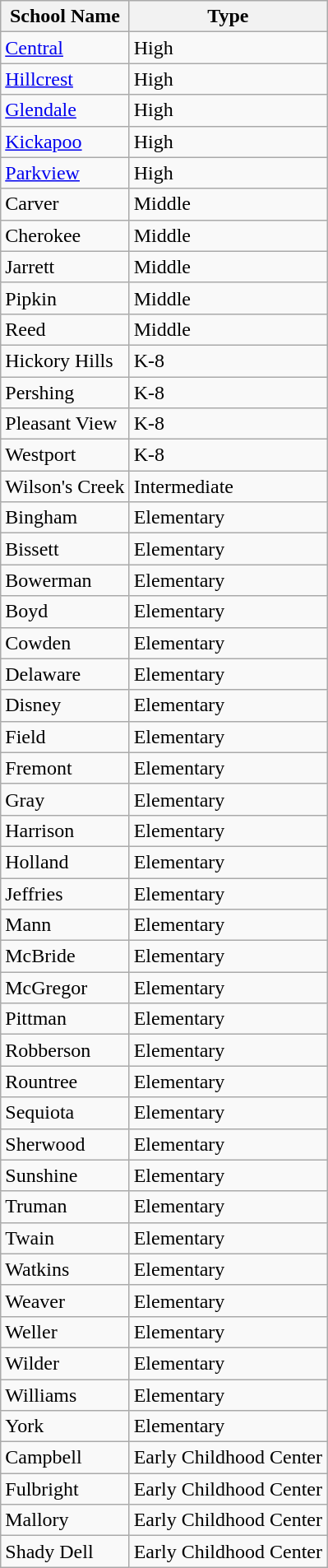<table class="wikitable">
<tr>
<th>School Name</th>
<th>Type</th>
</tr>
<tr>
<td><a href='#'>Central</a></td>
<td>High</td>
</tr>
<tr>
<td><a href='#'>Hillcrest</a></td>
<td>High</td>
</tr>
<tr>
<td><a href='#'>Glendale</a></td>
<td>High</td>
</tr>
<tr>
<td><a href='#'>Kickapoo</a></td>
<td>High</td>
</tr>
<tr>
<td><a href='#'>Parkview</a></td>
<td>High</td>
</tr>
<tr>
<td>Carver</td>
<td>Middle</td>
</tr>
<tr>
<td>Cherokee</td>
<td>Middle</td>
</tr>
<tr>
<td>Jarrett</td>
<td>Middle</td>
</tr>
<tr>
<td>Pipkin</td>
<td>Middle</td>
</tr>
<tr>
<td>Reed</td>
<td>Middle</td>
</tr>
<tr>
<td>Hickory Hills</td>
<td>K-8</td>
</tr>
<tr>
<td>Pershing</td>
<td>K-8</td>
</tr>
<tr>
<td>Pleasant View</td>
<td>K-8</td>
</tr>
<tr>
<td>Westport</td>
<td>K-8</td>
</tr>
<tr>
<td>Wilson's Creek</td>
<td>Intermediate</td>
</tr>
<tr>
<td>Bingham</td>
<td>Elementary</td>
</tr>
<tr>
<td>Bissett</td>
<td>Elementary</td>
</tr>
<tr>
<td>Bowerman</td>
<td>Elementary</td>
</tr>
<tr>
<td>Boyd</td>
<td>Elementary</td>
</tr>
<tr>
<td>Cowden</td>
<td>Elementary</td>
</tr>
<tr>
<td>Delaware</td>
<td>Elementary</td>
</tr>
<tr>
<td>Disney</td>
<td>Elementary</td>
</tr>
<tr>
<td>Field</td>
<td>Elementary</td>
</tr>
<tr>
<td>Fremont</td>
<td>Elementary</td>
</tr>
<tr>
<td>Gray</td>
<td>Elementary</td>
</tr>
<tr>
<td>Harrison</td>
<td>Elementary</td>
</tr>
<tr>
<td>Holland</td>
<td>Elementary</td>
</tr>
<tr>
<td>Jeffries</td>
<td>Elementary</td>
</tr>
<tr>
<td>Mann</td>
<td>Elementary</td>
</tr>
<tr>
<td>McBride</td>
<td>Elementary</td>
</tr>
<tr>
<td>McGregor</td>
<td>Elementary</td>
</tr>
<tr>
<td>Pittman</td>
<td>Elementary</td>
</tr>
<tr>
<td>Robberson</td>
<td>Elementary</td>
</tr>
<tr>
<td>Rountree</td>
<td>Elementary</td>
</tr>
<tr>
<td>Sequiota</td>
<td>Elementary</td>
</tr>
<tr>
<td>Sherwood</td>
<td>Elementary</td>
</tr>
<tr>
<td>Sunshine</td>
<td>Elementary</td>
</tr>
<tr>
<td>Truman</td>
<td>Elementary</td>
</tr>
<tr>
<td>Twain</td>
<td>Elementary</td>
</tr>
<tr>
<td>Watkins</td>
<td>Elementary</td>
</tr>
<tr>
<td>Weaver</td>
<td>Elementary</td>
</tr>
<tr>
<td>Weller</td>
<td>Elementary</td>
</tr>
<tr>
<td>Wilder</td>
<td>Elementary</td>
</tr>
<tr>
<td>Williams</td>
<td>Elementary</td>
</tr>
<tr>
<td>York</td>
<td>Elementary</td>
</tr>
<tr>
<td>Campbell</td>
<td>Early Childhood Center</td>
</tr>
<tr>
<td>Fulbright</td>
<td>Early Childhood Center</td>
</tr>
<tr>
<td>Mallory</td>
<td>Early Childhood Center</td>
</tr>
<tr>
<td>Shady Dell</td>
<td>Early Childhood Center</td>
</tr>
</table>
